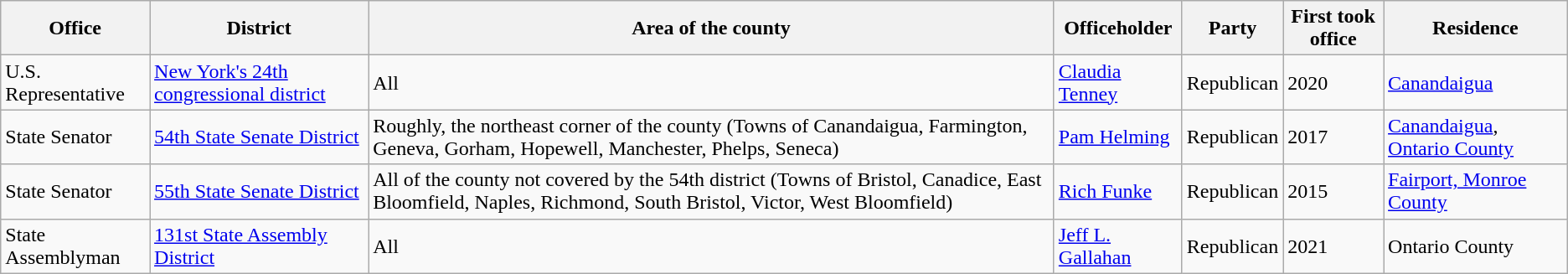<table class="wikitable sortable">
<tr>
<th>Office</th>
<th>District</th>
<th>Area of the county</th>
<th>Officeholder</th>
<th>Party</th>
<th>First took office</th>
<th>Residence</th>
</tr>
<tr>
<td>U.S. Representative</td>
<td><a href='#'>New York's 24th congressional district</a></td>
<td>All</td>
<td><a href='#'>Claudia Tenney</a></td>
<td>Republican</td>
<td>2020</td>
<td><a href='#'>Canandaigua</a></td>
</tr>
<tr>
<td>State Senator</td>
<td><a href='#'>54th State Senate District</a></td>
<td>Roughly, the northeast corner of the county (Towns of Canandaigua, Farmington, Geneva, Gorham, Hopewell, Manchester, Phelps, Seneca)</td>
<td><a href='#'>Pam Helming</a></td>
<td>Republican</td>
<td>2017</td>
<td><a href='#'>Canandaigua</a>, <a href='#'>Ontario County</a></td>
</tr>
<tr>
<td>State Senator</td>
<td><a href='#'>55th State Senate District</a></td>
<td>All of the county not covered by the 54th district (Towns of Bristol, Canadice, East Bloomfield, Naples, Richmond, South Bristol, Victor, West Bloomfield)</td>
<td><a href='#'>Rich Funke</a></td>
<td>Republican</td>
<td>2015</td>
<td><a href='#'>Fairport, Monroe County</a></td>
</tr>
<tr>
<td>State Assemblyman</td>
<td><a href='#'>131st State Assembly District</a></td>
<td>All</td>
<td><a href='#'>Jeff L. Gallahan</a></td>
<td>Republican</td>
<td>2021</td>
<td>Ontario County</td>
</tr>
</table>
